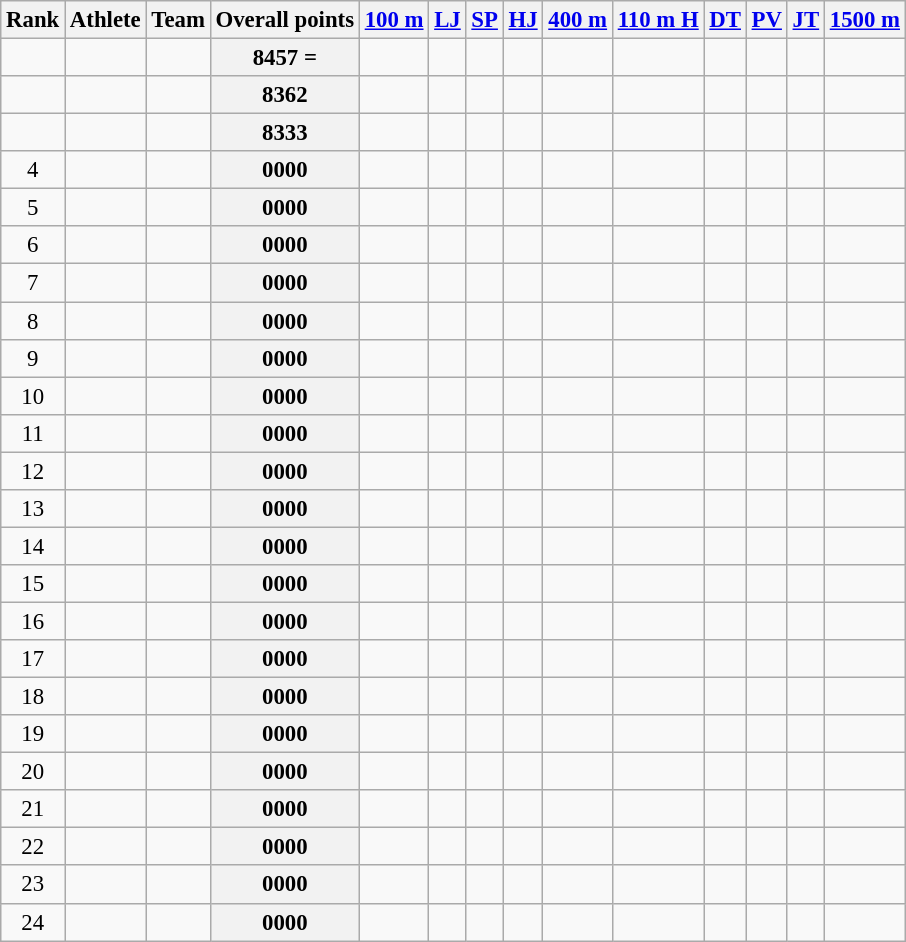<table class="wikitable sortable" style="font-size:95%; text-align:center;">
<tr>
<th>Rank</th>
<th>Athlete</th>
<th>Team</th>
<th>Overall points</th>
<th><a href='#'>100 m</a></th>
<th><a href='#'>LJ</a></th>
<th><a href='#'>SP</a></th>
<th><a href='#'>HJ</a></th>
<th><a href='#'>400 m</a></th>
<th><a href='#'>110 m H</a></th>
<th><a href='#'>DT</a></th>
<th><a href='#'>PV</a></th>
<th><a href='#'>JT</a></th>
<th><a href='#'>1500 m</a></th>
</tr>
<tr>
<td></td>
<td align=left></td>
<td></td>
<th>8457 =<a href='#'></a></th>
<td></td>
<td></td>
<td></td>
<td></td>
<td></td>
<td></td>
<td></td>
<td></td>
<td></td>
<td></td>
</tr>
<tr>
<td></td>
<td align=left></td>
<td></td>
<th>8362 </th>
<td></td>
<td></td>
<td></td>
<td></td>
<td></td>
<td></td>
<td></td>
<td></td>
<td></td>
<td></td>
</tr>
<tr>
<td></td>
<td align=left></td>
<td></td>
<th>8333</th>
<td></td>
<td></td>
<td></td>
<td></td>
<td></td>
<td></td>
<td></td>
<td></td>
<td></td>
<td></td>
</tr>
<tr>
<td>4</td>
<td align=left></td>
<td></td>
<th>0000</th>
<td></td>
<td></td>
<td></td>
<td></td>
<td></td>
<td></td>
<td></td>
<td></td>
<td></td>
<td></td>
</tr>
<tr>
<td>5</td>
<td align=left></td>
<td></td>
<th>0000</th>
<td></td>
<td></td>
<td></td>
<td></td>
<td></td>
<td></td>
<td></td>
<td></td>
<td></td>
<td></td>
</tr>
<tr>
<td>6</td>
<td align=left></td>
<td></td>
<th>0000</th>
<td></td>
<td></td>
<td></td>
<td></td>
<td></td>
<td></td>
<td></td>
<td></td>
<td></td>
<td></td>
</tr>
<tr>
<td>7</td>
<td align=left></td>
<td></td>
<th>0000</th>
<td></td>
<td></td>
<td></td>
<td></td>
<td></td>
<td></td>
<td></td>
<td></td>
<td></td>
<td></td>
</tr>
<tr>
<td>8</td>
<td align=left></td>
<td></td>
<th>0000</th>
<td></td>
<td></td>
<td></td>
<td></td>
<td></td>
<td></td>
<td></td>
<td></td>
<td></td>
<td></td>
</tr>
<tr>
<td>9</td>
<td align=left></td>
<td></td>
<th>0000</th>
<td></td>
<td></td>
<td></td>
<td></td>
<td></td>
<td></td>
<td></td>
<td></td>
<td></td>
<td></td>
</tr>
<tr>
<td>10</td>
<td align=left></td>
<td></td>
<th>0000</th>
<td></td>
<td></td>
<td></td>
<td></td>
<td></td>
<td></td>
<td></td>
<td></td>
<td></td>
<td></td>
</tr>
<tr>
<td>11</td>
<td align=left></td>
<td></td>
<th>0000</th>
<td></td>
<td></td>
<td></td>
<td></td>
<td></td>
<td></td>
<td></td>
<td></td>
<td></td>
<td></td>
</tr>
<tr>
<td>12</td>
<td align=left></td>
<td></td>
<th>0000</th>
<td></td>
<td></td>
<td></td>
<td></td>
<td></td>
<td></td>
<td></td>
<td></td>
<td></td>
<td></td>
</tr>
<tr>
<td>13</td>
<td align=left></td>
<td></td>
<th>0000</th>
<td></td>
<td></td>
<td></td>
<td></td>
<td></td>
<td></td>
<td></td>
<td></td>
<td></td>
<td></td>
</tr>
<tr>
<td>14</td>
<td align=left></td>
<td></td>
<th>0000</th>
<td></td>
<td></td>
<td></td>
<td></td>
<td></td>
<td></td>
<td></td>
<td></td>
<td></td>
<td></td>
</tr>
<tr>
<td>15</td>
<td align=left></td>
<td></td>
<th>0000</th>
<td></td>
<td></td>
<td></td>
<td></td>
<td></td>
<td></td>
<td></td>
<td></td>
<td></td>
<td></td>
</tr>
<tr>
<td>16</td>
<td align=left></td>
<td></td>
<th>0000</th>
<td></td>
<td></td>
<td></td>
<td></td>
<td></td>
<td></td>
<td></td>
<td></td>
<td></td>
<td></td>
</tr>
<tr>
<td>17</td>
<td align=left></td>
<td></td>
<th>0000</th>
<td></td>
<td></td>
<td></td>
<td></td>
<td></td>
<td></td>
<td></td>
<td></td>
<td></td>
<td></td>
</tr>
<tr>
<td>18</td>
<td align=left></td>
<td></td>
<th>0000</th>
<td></td>
<td></td>
<td></td>
<td></td>
<td></td>
<td></td>
<td></td>
<td></td>
<td></td>
<td></td>
</tr>
<tr>
<td>19</td>
<td align=left></td>
<td></td>
<th>0000</th>
<td></td>
<td></td>
<td></td>
<td></td>
<td></td>
<td></td>
<td></td>
<td></td>
<td></td>
<td></td>
</tr>
<tr>
<td>20</td>
<td align=left></td>
<td></td>
<th>0000</th>
<td></td>
<td></td>
<td></td>
<td></td>
<td></td>
<td></td>
<td></td>
<td></td>
<td></td>
<td></td>
</tr>
<tr>
<td>21</td>
<td align=left></td>
<td></td>
<th>0000</th>
<td></td>
<td></td>
<td></td>
<td></td>
<td></td>
<td></td>
<td></td>
<td></td>
<td></td>
<td></td>
</tr>
<tr>
<td>22</td>
<td align=left></td>
<td></td>
<th>0000</th>
<td></td>
<td></td>
<td></td>
<td></td>
<td></td>
<td></td>
<td></td>
<td></td>
<td></td>
<td></td>
</tr>
<tr>
<td>23</td>
<td align=left></td>
<td></td>
<th>0000</th>
<td></td>
<td></td>
<td></td>
<td></td>
<td></td>
<td></td>
<td></td>
<td></td>
<td></td>
<td></td>
</tr>
<tr>
<td>24</td>
<td align=left></td>
<td></td>
<th>0000</th>
<td></td>
<td></td>
<td></td>
<td></td>
<td></td>
<td></td>
<td></td>
<td></td>
<td></td>
<td></td>
</tr>
</table>
